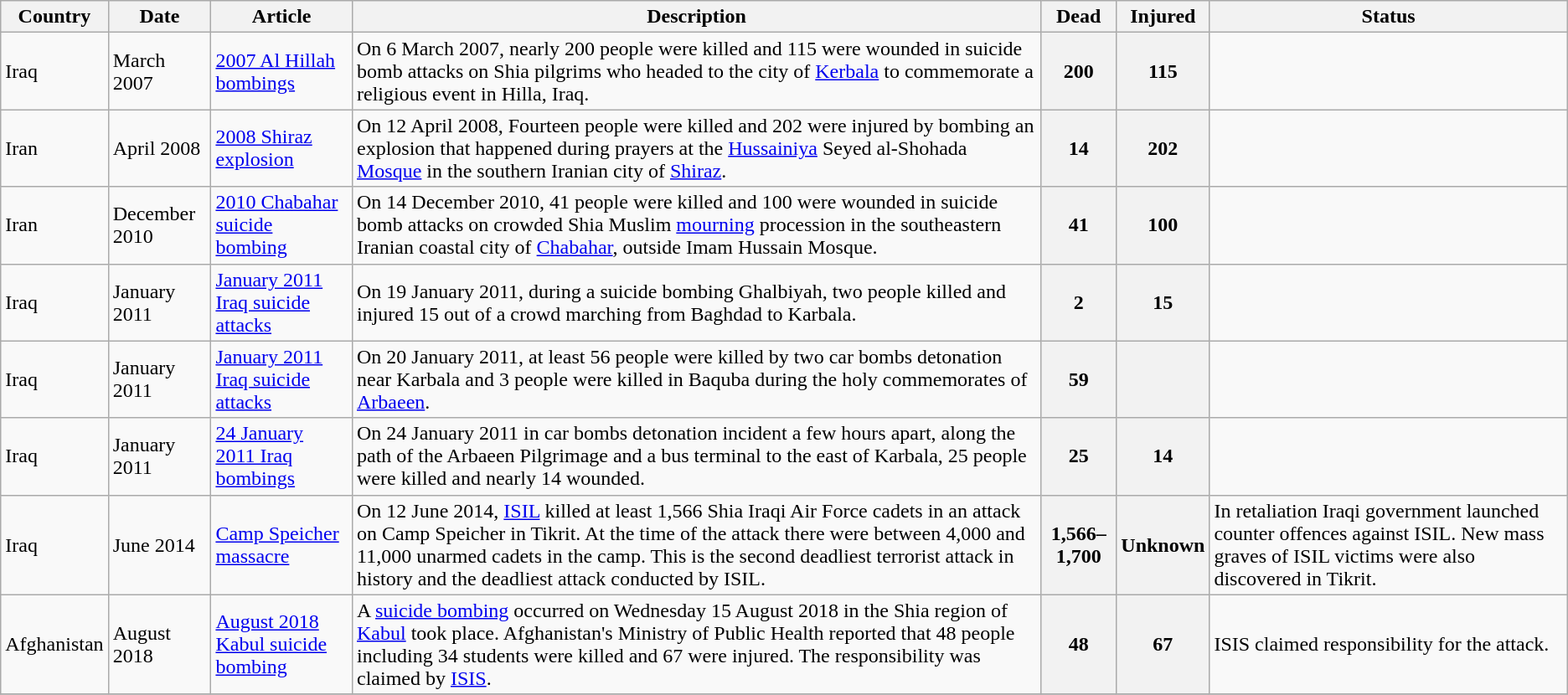<table class="wikitable sortable">
<tr>
<th>Country</th>
<th>Date</th>
<th>Article</th>
<th>Description</th>
<th>Dead</th>
<th>Injured</th>
<th>Status</th>
</tr>
<tr>
<td>Iraq</td>
<td>March 2007</td>
<td><a href='#'>2007 Al Hillah bombings</a></td>
<td>On 6 March 2007, nearly 200 people were killed and 115 were wounded in suicide bomb attacks on Shia pilgrims who headed to the city of <a href='#'>Kerbala</a> to commemorate a religious event in Hilla, Iraq.</td>
<th>200</th>
<th>115</th>
<td></td>
</tr>
<tr>
<td>Iran</td>
<td>April 2008</td>
<td><a href='#'>2008 Shiraz explosion</a></td>
<td>On 12 April 2008, Fourteen people were killed and 202 were injured by bombing an explosion that happened during prayers at the <a href='#'>Hussainiya</a> Seyed al-Shohada <a href='#'>Mosque</a> in the southern Iranian city of <a href='#'>Shiraz</a>.</td>
<th>14</th>
<th>202</th>
</tr>
<tr>
<td>Iran</td>
<td>December 2010</td>
<td><a href='#'>2010 Chabahar suicide bombing</a></td>
<td>On 14 December 2010, 41 people were killed and 100 were wounded in suicide bomb attacks on crowded Shia Muslim <a href='#'>mourning</a> procession in the southeastern Iranian coastal city of <a href='#'>Chabahar</a>, outside Imam Hussain Mosque.</td>
<th>41</th>
<th>100</th>
<td></td>
</tr>
<tr>
<td>Iraq</td>
<td>January 2011</td>
<td><a href='#'>January 2011 Iraq suicide attacks</a></td>
<td>On 19 January 2011, during a suicide bombing Ghalbiyah, two people killed and injured 15 out of a crowd marching from Baghdad to Karbala.</td>
<th>2</th>
<th>15</th>
<td></td>
</tr>
<tr>
<td>Iraq</td>
<td>January 2011</td>
<td><a href='#'>January 2011 Iraq suicide attacks</a></td>
<td>On 20 January 2011, at least 56 people were killed by two car bombs detonation near Karbala and 3 people were killed in Baquba during the holy commemorates of <a href='#'>Arbaeen</a>.</td>
<th>59</th>
<th></th>
<td></td>
</tr>
<tr>
<td>Iraq</td>
<td>January 2011</td>
<td><a href='#'>24 January 2011 Iraq bombings</a></td>
<td>On 24 January 2011 in car bombs detonation incident a few hours apart, along the path of the Arbaeen Pilgrimage and a bus terminal to the east of Karbala, 25 people were killed and nearly 14 wounded.</td>
<th>25</th>
<th>14</th>
<td></td>
</tr>
<tr>
<td>Iraq</td>
<td>June 2014</td>
<td><a href='#'>Camp Speicher massacre</a></td>
<td>On 12 June 2014, <a href='#'>ISIL</a> killed at least 1,566 Shia Iraqi Air Force cadets in an attack on Camp Speicher in Tikrit. At the time of the attack there were between 4,000 and 11,000 unarmed cadets in the camp. This is the second deadliest terrorist attack in history and the deadliest attack conducted by ISIL.</td>
<th>1,566–1,700</th>
<th>Unknown</th>
<td>In retaliation Iraqi government launched counter offences against ISIL. New mass graves of ISIL victims were also discovered in Tikrit.</td>
</tr>
<tr>
<td>Afghanistan</td>
<td>August 2018</td>
<td><a href='#'>August 2018 Kabul suicide bombing</a></td>
<td>A <a href='#'>suicide bombing</a> occurred on Wednesday 15 August 2018  in the Shia region of <a href='#'>Kabul</a> took place.  Afghanistan's Ministry of Public Health reported that 48 people including 34 students were killed and 67 were injured. The responsibility was claimed by <a href='#'>ISIS</a>.</td>
<th>48</th>
<th>67</th>
<td>ISIS claimed responsibility for the attack.</td>
</tr>
<tr>
</tr>
</table>
